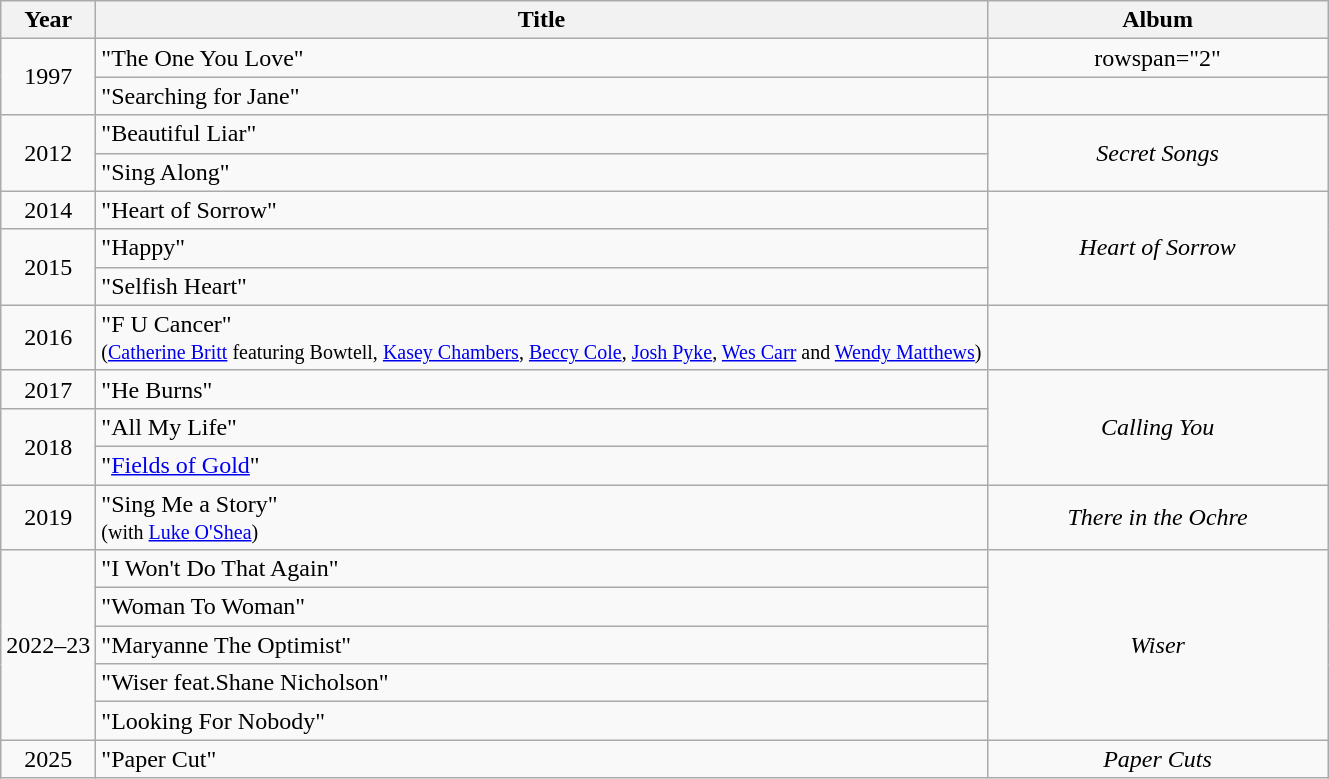<table class="wikitable" style="text-align:center;">
<tr>
<th scope="col">Year</th>
<th scope="col">Title</th>
<th scope="col" width="220">Album</th>
</tr>
<tr>
<td rowspan="2">1997</td>
<td style="text-align:left">"The One You Love"</td>
<td>rowspan="2" </td>
</tr>
<tr>
<td style="text-align:left">"Searching for Jane"</td>
</tr>
<tr>
<td rowspan="2">2012</td>
<td style="text-align:left">"Beautiful Liar"</td>
<td rowspan="2"><em>Secret Songs</em></td>
</tr>
<tr>
<td style="text-align:left">"Sing Along"</td>
</tr>
<tr>
<td>2014</td>
<td style="text-align:left">"Heart of Sorrow"</td>
<td rowspan="3"><em>Heart of Sorrow</em></td>
</tr>
<tr>
<td rowspan="2">2015</td>
<td style="text-align:left">"Happy"</td>
</tr>
<tr>
<td style="text-align:left">"Selfish Heart"</td>
</tr>
<tr>
<td>2016</td>
<td style="text-align:left">"F U Cancer"<br><small>(<a href='#'>Catherine Britt</a> featuring Bowtell, <a href='#'>Kasey Chambers</a>, <a href='#'>Beccy Cole</a>, <a href='#'>Josh Pyke</a>, <a href='#'>Wes Carr</a> and <a href='#'>Wendy Matthews</a>)</small></td>
<td></td>
</tr>
<tr>
<td>2017</td>
<td style="text-align:left">"He Burns"</td>
<td rowspan="3"><em>Calling You</em></td>
</tr>
<tr>
<td rowspan="2">2018</td>
<td style="text-align:left">"All My Life"</td>
</tr>
<tr>
<td style="text-align:left">"<a href='#'>Fields of Gold</a>"</td>
</tr>
<tr>
<td>2019</td>
<td style="text-align:left">"Sing Me a Story"<br><small>(with <a href='#'>Luke O'Shea</a>)</small></td>
<td><em>There in the Ochre</em></td>
</tr>
<tr>
<td rowspan="5">2022–23</td>
<td style="text-align:left">"I Won't Do That Again"</td>
<td rowspan="5"><em>Wiser</em></td>
</tr>
<tr>
<td style="text-align:left">"Woman To Woman"</td>
</tr>
<tr>
<td style="text-align:left">"Maryanne The Optimist"</td>
</tr>
<tr>
<td style="text-align:left">"Wiser feat.Shane Nicholson"</td>
</tr>
<tr>
<td style="text-align:left">"Looking For Nobody"</td>
</tr>
<tr>
<td>2025</td>
<td style="text-align:left">"Paper Cut"<br><small></small></td>
<td><em>Paper Cuts</em></td>
</tr>
</table>
